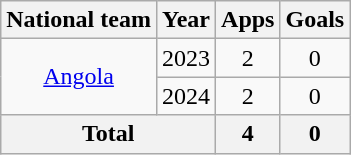<table class=wikitable style=text-align:center>
<tr>
<th>National team</th>
<th>Year</th>
<th>Apps</th>
<th>Goals</th>
</tr>
<tr>
<td rowspan=2><a href='#'>Angola</a></td>
<td>2023</td>
<td>2</td>
<td>0</td>
</tr>
<tr>
<td>2024</td>
<td>2</td>
<td>0</td>
</tr>
<tr>
<th colspan="2">Total</th>
<th>4</th>
<th>0</th>
</tr>
</table>
